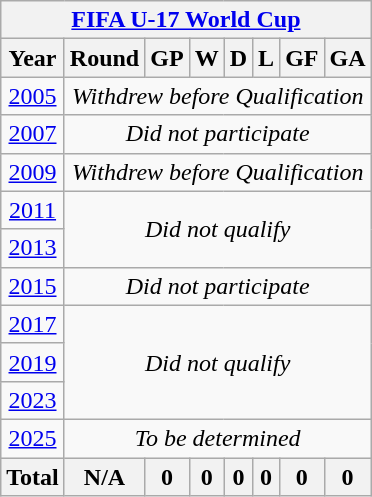<table class="wikitable" style="text-align: center;">
<tr>
<th colspan=8><a href='#'>FIFA U-17 World Cup</a></th>
</tr>
<tr>
<th>Year</th>
<th>Round</th>
<th>GP</th>
<th>W</th>
<th>D</th>
<th>L</th>
<th>GF</th>
<th>GA</th>
</tr>
<tr>
<td> <a href='#'>2005</a></td>
<td colspan="8"><em>Withdrew before Qualification</em></td>
</tr>
<tr>
<td> <a href='#'>2007</a></td>
<td colspan="8"><em>Did not participate</em></td>
</tr>
<tr>
<td> <a href='#'>2009</a></td>
<td colspan="8"><em>Withdrew before Qualification</em></td>
</tr>
<tr>
<td> <a href='#'>2011</a></td>
<td rowspan=2 colspan=7><em>Did not qualify</em></td>
</tr>
<tr>
<td> <a href='#'>2013</a></td>
</tr>
<tr>
<td> <a href='#'>2015</a></td>
<td colspan="8"><em>Did not participate</em></td>
</tr>
<tr>
<td> <a href='#'>2017</a></td>
<td rowspan=3 colspan=7><em>Did not qualify</em></td>
</tr>
<tr>
<td> <a href='#'>2019</a></td>
</tr>
<tr>
<td> <a href='#'>2023</a></td>
</tr>
<tr>
<td> <a href='#'>2025</a></td>
<td colspan=7><em>To be determined</em></td>
</tr>
<tr>
<th>Total</th>
<th>N/A</th>
<th>0</th>
<th>0</th>
<th>0</th>
<th>0</th>
<th>0</th>
<th>0</th>
</tr>
</table>
